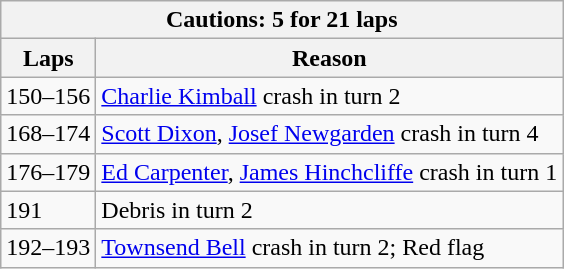<table class="wikitable">
<tr>
<th colspan=2>Cautions: 5 for 21 laps</th>
</tr>
<tr>
<th>Laps</th>
<th>Reason</th>
</tr>
<tr>
<td>150–156</td>
<td><a href='#'>Charlie Kimball</a> crash in turn 2</td>
</tr>
<tr>
<td>168–174</td>
<td><a href='#'>Scott Dixon</a>, <a href='#'>Josef Newgarden</a> crash in turn 4</td>
</tr>
<tr>
<td>176–179</td>
<td><a href='#'>Ed Carpenter</a>, <a href='#'>James Hinchcliffe</a> crash in turn 1</td>
</tr>
<tr>
<td>191</td>
<td>Debris in turn 2</td>
</tr>
<tr>
<td>192–193</td>
<td><a href='#'>Townsend Bell</a> crash in turn 2; Red flag</td>
</tr>
</table>
